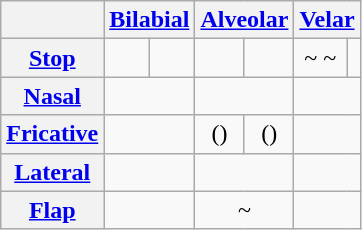<table class="wikitable" style="text-align: center">
<tr>
<th></th>
<th colspan=2><a href='#'>Bilabial</a></th>
<th colspan=2><a href='#'>Alveolar</a></th>
<th colspan=2><a href='#'>Velar</a></th>
</tr>
<tr>
<th><a href='#'>Stop</a></th>
<td></td>
<td></td>
<td></td>
<td></td>
<td> ~  ~ </td>
<td></td>
</tr>
<tr>
<th><a href='#'>Nasal</a></th>
<td colspan=2></td>
<td colspan=2></td>
<td colspan=2></td>
</tr>
<tr>
<th><a href='#'>Fricative</a></th>
<td colspan=2></td>
<td>()</td>
<td>()</td>
<td colspan=2></td>
</tr>
<tr>
<th><a href='#'>Lateral</a></th>
<td colspan=2></td>
<td colspan=2></td>
<td colspan=2></td>
</tr>
<tr>
<th><a href='#'>Flap</a></th>
<td colspan=2></td>
<td colspan=2> ~ </td>
<td colspan=2></td>
</tr>
</table>
